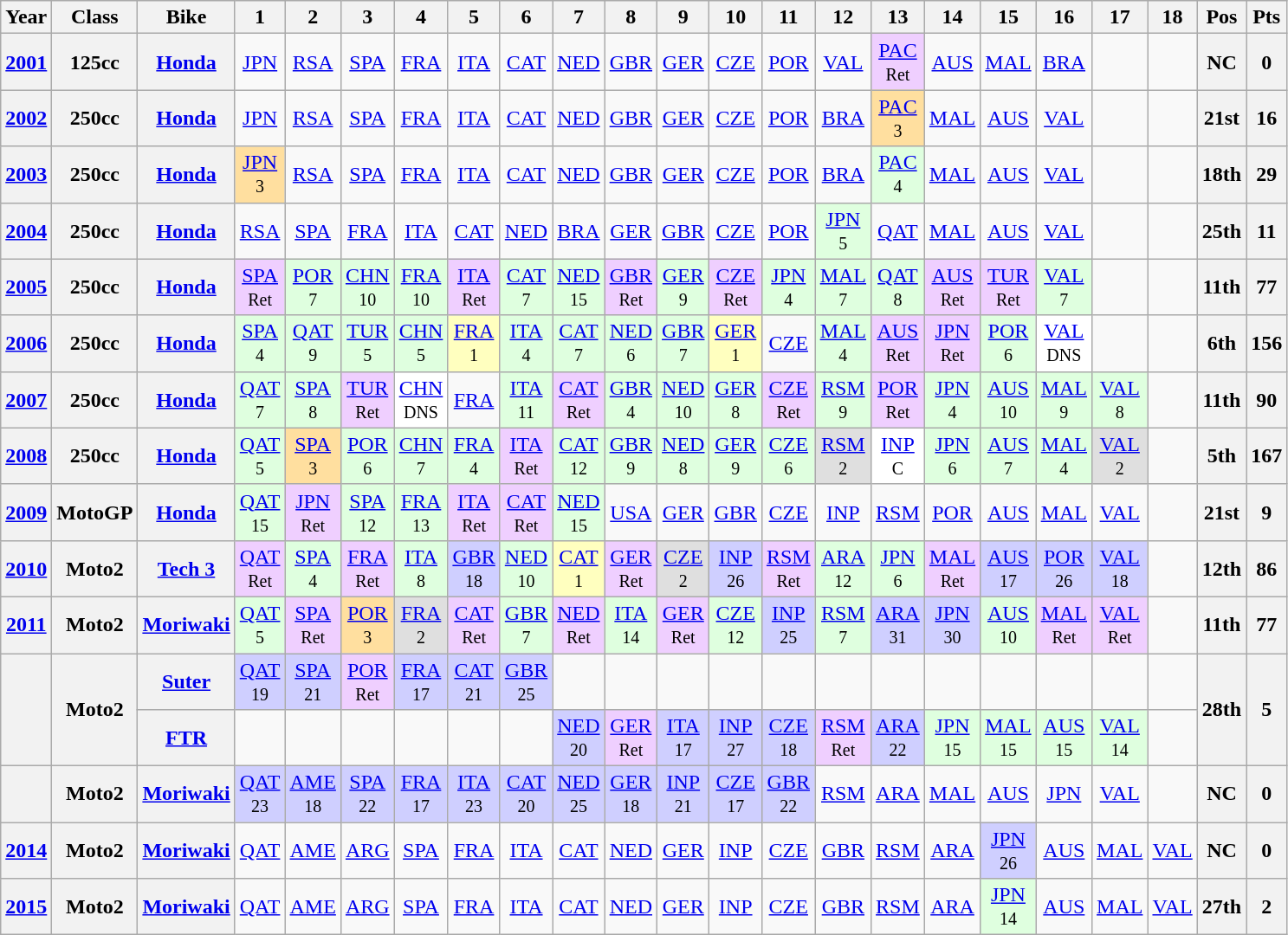<table class="wikitable" style="text-align:center">
<tr>
<th>Year</th>
<th>Class</th>
<th>Bike</th>
<th>1</th>
<th>2</th>
<th>3</th>
<th>4</th>
<th>5</th>
<th>6</th>
<th>7</th>
<th>8</th>
<th>9</th>
<th>10</th>
<th>11</th>
<th>12</th>
<th>13</th>
<th>14</th>
<th>15</th>
<th>16</th>
<th>17</th>
<th>18</th>
<th>Pos</th>
<th>Pts</th>
</tr>
<tr>
<th align="left"><a href='#'>2001</a></th>
<th align="left">125cc</th>
<th align="left"><a href='#'>Honda</a></th>
<td><a href='#'>JPN</a></td>
<td><a href='#'>RSA</a></td>
<td><a href='#'>SPA</a></td>
<td><a href='#'>FRA</a></td>
<td><a href='#'>ITA</a></td>
<td><a href='#'>CAT</a></td>
<td><a href='#'>NED</a></td>
<td><a href='#'>GBR</a></td>
<td><a href='#'>GER</a></td>
<td><a href='#'>CZE</a></td>
<td><a href='#'>POR</a></td>
<td><a href='#'>VAL</a></td>
<td style="background:#efcfff;"><a href='#'>PAC</a><br><small>Ret</small></td>
<td><a href='#'>AUS</a></td>
<td><a href='#'>MAL</a></td>
<td><a href='#'>BRA</a></td>
<td></td>
<td></td>
<th>NC</th>
<th>0</th>
</tr>
<tr>
<th align="left"><a href='#'>2002</a></th>
<th align="left">250cc</th>
<th align="left"><a href='#'>Honda</a></th>
<td><a href='#'>JPN</a></td>
<td><a href='#'>RSA</a></td>
<td><a href='#'>SPA</a></td>
<td><a href='#'>FRA</a></td>
<td><a href='#'>ITA</a></td>
<td><a href='#'>CAT</a></td>
<td><a href='#'>NED</a></td>
<td><a href='#'>GBR</a></td>
<td><a href='#'>GER</a></td>
<td><a href='#'>CZE</a></td>
<td><a href='#'>POR</a></td>
<td><a href='#'>BRA</a></td>
<td style="background:#ffdf9f;"><a href='#'>PAC</a><br><small>3</small></td>
<td><a href='#'>MAL</a></td>
<td><a href='#'>AUS</a></td>
<td><a href='#'>VAL</a></td>
<td></td>
<td></td>
<th>21st</th>
<th>16</th>
</tr>
<tr>
<th align="left"><a href='#'>2003</a></th>
<th align="left">250cc</th>
<th align="left"><a href='#'>Honda</a></th>
<td style="background:#ffdf9f;"><a href='#'>JPN</a><br><small>3</small></td>
<td><a href='#'>RSA</a></td>
<td><a href='#'>SPA</a></td>
<td><a href='#'>FRA</a></td>
<td><a href='#'>ITA</a></td>
<td><a href='#'>CAT</a></td>
<td><a href='#'>NED</a></td>
<td><a href='#'>GBR</a></td>
<td><a href='#'>GER</a></td>
<td><a href='#'>CZE</a></td>
<td><a href='#'>POR</a></td>
<td><a href='#'>BRA</a></td>
<td style="background:#dfffdf;"><a href='#'>PAC</a><br><small>4</small></td>
<td><a href='#'>MAL</a></td>
<td><a href='#'>AUS</a></td>
<td><a href='#'>VAL</a></td>
<td></td>
<td></td>
<th>18th</th>
<th>29</th>
</tr>
<tr>
<th align="left"><a href='#'>2004</a></th>
<th align="left">250cc</th>
<th align="left"><a href='#'>Honda</a></th>
<td><a href='#'>RSA</a></td>
<td><a href='#'>SPA</a></td>
<td><a href='#'>FRA</a></td>
<td><a href='#'>ITA</a></td>
<td><a href='#'>CAT</a></td>
<td><a href='#'>NED</a></td>
<td><a href='#'>BRA</a></td>
<td><a href='#'>GER</a></td>
<td><a href='#'>GBR</a></td>
<td><a href='#'>CZE</a></td>
<td><a href='#'>POR</a></td>
<td style="background:#dfffdf;"><a href='#'>JPN</a><br><small>5</small></td>
<td><a href='#'>QAT</a></td>
<td><a href='#'>MAL</a></td>
<td><a href='#'>AUS</a></td>
<td><a href='#'>VAL</a></td>
<td></td>
<td></td>
<th>25th</th>
<th>11</th>
</tr>
<tr>
<th align="left"><a href='#'>2005</a></th>
<th align="left">250cc</th>
<th align="left"><a href='#'>Honda</a></th>
<td style="background:#efcfff;"><a href='#'>SPA</a><br><small>Ret</small></td>
<td style="background:#dfffdf;"><a href='#'>POR</a><br><small>7</small></td>
<td style="background:#dfffdf;"><a href='#'>CHN</a><br><small>10</small></td>
<td style="background:#dfffdf;"><a href='#'>FRA</a><br><small>10</small></td>
<td style="background:#efcfff;"><a href='#'>ITA</a><br><small>Ret</small></td>
<td style="background:#dfffdf;"><a href='#'>CAT</a><br><small>7</small></td>
<td style="background:#dfffdf;"><a href='#'>NED</a><br><small>15</small></td>
<td style="background:#efcfff;"><a href='#'>GBR</a><br><small>Ret</small></td>
<td style="background:#dfffdf;"><a href='#'>GER</a><br><small>9</small></td>
<td style="background:#efcfff;"><a href='#'>CZE</a><br><small>Ret</small></td>
<td style="background:#dfffdf;"><a href='#'>JPN</a><br><small>4</small></td>
<td style="background:#dfffdf;"><a href='#'>MAL</a><br><small>7</small></td>
<td style="background:#dfffdf;"><a href='#'>QAT</a><br><small>8</small></td>
<td style="background:#efcfff;"><a href='#'>AUS</a><br><small>Ret</small></td>
<td style="background:#efcfff;"><a href='#'>TUR</a><br><small>Ret</small></td>
<td style="background:#dfffdf;"><a href='#'>VAL</a><br><small>7</small></td>
<td></td>
<td></td>
<th>11th</th>
<th>77</th>
</tr>
<tr>
<th align="left"><a href='#'>2006</a></th>
<th align="left">250cc</th>
<th align="left"><a href='#'>Honda</a></th>
<td style="background:#dfffdf;"><a href='#'>SPA</a><br><small>4</small></td>
<td style="background:#dfffdf;"><a href='#'>QAT</a><br><small>9</small></td>
<td style="background:#dfffdf;"><a href='#'>TUR</a><br><small>5</small></td>
<td style="background:#dfffdf;"><a href='#'>CHN</a><br><small>5</small></td>
<td style="background:#ffffbf;"><a href='#'>FRA</a><br><small>1</small></td>
<td style="background:#dfffdf;"><a href='#'>ITA</a><br><small>4</small></td>
<td style="background:#dfffdf;"><a href='#'>CAT</a><br><small>7</small></td>
<td style="background:#dfffdf;"><a href='#'>NED</a><br><small>6</small></td>
<td style="background:#dfffdf;"><a href='#'>GBR</a><br><small>7</small></td>
<td style="background:#ffffbf;"><a href='#'>GER</a><br><small>1</small></td>
<td><a href='#'>CZE</a></td>
<td style="background:#dfffdf;"><a href='#'>MAL</a><br><small>4</small></td>
<td style="background:#efcfff;"><a href='#'>AUS</a><br><small>Ret</small></td>
<td style="background:#efcfff;"><a href='#'>JPN</a><br><small>Ret</small></td>
<td style="background:#dfffdf;"><a href='#'>POR</a><br><small>6</small></td>
<td style="background:#ffffff;"><a href='#'>VAL</a><br><small>DNS</small></td>
<td></td>
<td></td>
<th>6th</th>
<th>156</th>
</tr>
<tr>
<th align="left"><a href='#'>2007</a></th>
<th align="left">250cc</th>
<th align="left"><a href='#'>Honda</a></th>
<td style="background:#dfffdf;"><a href='#'>QAT</a><br><small>7</small></td>
<td style="background:#dfffdf;"><a href='#'>SPA</a><br><small>8</small></td>
<td style="background:#efcfff;"><a href='#'>TUR</a><br><small>Ret</small></td>
<td style="background:#ffffff;"><a href='#'>CHN</a><br><small>DNS</small></td>
<td><a href='#'>FRA</a></td>
<td style="background:#dfffdf;"><a href='#'>ITA</a><br><small>11</small></td>
<td style="background:#efcfff;"><a href='#'>CAT</a><br><small>Ret</small></td>
<td style="background:#dfffdf;"><a href='#'>GBR</a><br><small>4</small></td>
<td style="background:#dfffdf;"><a href='#'>NED</a><br><small>10</small></td>
<td style="background:#dfffdf;"><a href='#'>GER</a><br><small>8</small></td>
<td style="background:#efcfff;"><a href='#'>CZE</a><br><small>Ret</small></td>
<td style="background:#dfffdf;"><a href='#'>RSM</a><br><small>9</small></td>
<td style="background:#efcfff;"><a href='#'>POR</a><br><small>Ret</small></td>
<td style="background:#dfffdf;"><a href='#'>JPN</a><br><small>4</small></td>
<td style="background:#dfffdf;"><a href='#'>AUS</a><br><small>10</small></td>
<td style="background:#dfffdf;"><a href='#'>MAL</a><br><small>9</small></td>
<td style="background:#dfffdf;"><a href='#'>VAL</a><br><small>8</small></td>
<td></td>
<th>11th</th>
<th>90</th>
</tr>
<tr>
<th align="left"><a href='#'>2008</a></th>
<th align="left">250cc</th>
<th align="left"><a href='#'>Honda</a></th>
<td style="background:#dfffdf;"><a href='#'>QAT</a><br><small>5</small></td>
<td style="background:#ffdf9f;"><a href='#'>SPA</a><br><small>3</small></td>
<td style="background:#dfffdf;"><a href='#'>POR</a><br><small>6</small></td>
<td style="background:#dfffdf;"><a href='#'>CHN</a><br><small>7</small></td>
<td style="background:#dfffdf;"><a href='#'>FRA</a><br><small>4</small></td>
<td style="background:#efcfff;"><a href='#'>ITA</a><br><small>Ret</small></td>
<td style="background:#dfffdf;"><a href='#'>CAT</a><br><small>12</small></td>
<td style="background:#dfffdf;"><a href='#'>GBR</a><br><small>9</small></td>
<td style="background:#dfffdf;"><a href='#'>NED</a><br><small>8</small></td>
<td style="background:#dfffdf;"><a href='#'>GER</a><br><small>9</small></td>
<td style="background:#dfffdf;"><a href='#'>CZE</a><br><small>6</small></td>
<td style="background:#DFDFDF;"><a href='#'>RSM</a><br><small>2</small></td>
<td style="background:#ffffff;"><a href='#'>INP</a><br><small>C</small></td>
<td style="background:#dfffdf;"><a href='#'>JPN</a><br><small>6</small></td>
<td style="background:#dfffdf;"><a href='#'>AUS</a><br><small>7</small></td>
<td style="background:#dfffdf;"><a href='#'>MAL</a><br><small>4</small></td>
<td style="background:#DFDFDF;"><a href='#'>VAL</a><br><small>2</small></td>
<td></td>
<th>5th</th>
<th>167</th>
</tr>
<tr>
<th align="left"><a href='#'>2009</a></th>
<th align="left">MotoGP</th>
<th align="left"><a href='#'>Honda</a></th>
<td style="background:#DFFFDF;"><a href='#'>QAT</a><br><small>15</small></td>
<td style="background:#efcfff;"><a href='#'>JPN</a><br><small>Ret</small></td>
<td style="background:#DFFFDF;"><a href='#'>SPA</a><br><small>12</small></td>
<td style="background:#DFFFDF;"><a href='#'>FRA</a><br><small>13</small></td>
<td style="background:#efcfff;"><a href='#'>ITA</a><br><small>Ret</small></td>
<td style="background:#efcfff;"><a href='#'>CAT</a><br><small>Ret</small></td>
<td style="background:#DFFFDF;"><a href='#'>NED</a><br><small>15</small></td>
<td><a href='#'>USA</a></td>
<td><a href='#'>GER</a></td>
<td><a href='#'>GBR</a></td>
<td><a href='#'>CZE</a></td>
<td><a href='#'>INP</a></td>
<td><a href='#'>RSM</a></td>
<td><a href='#'>POR</a></td>
<td><a href='#'>AUS</a></td>
<td><a href='#'>MAL</a></td>
<td><a href='#'>VAL</a></td>
<td></td>
<th>21st</th>
<th>9</th>
</tr>
<tr>
<th align="left"><a href='#'>2010</a></th>
<th align="left">Moto2</th>
<th align="left"><a href='#'>Tech 3</a></th>
<td style="background:#EFCFFF;"><a href='#'>QAT</a><br><small>Ret</small></td>
<td style="background:#DFFFDF;"><a href='#'>SPA</a><br><small>4</small></td>
<td style="background:#EFCFFF;"><a href='#'>FRA</a><br><small>Ret</small></td>
<td style="background:#DFFFDF;"><a href='#'>ITA</a><br><small>8</small></td>
<td style="background:#cfcfff;"><a href='#'>GBR</a><br><small>18</small></td>
<td style="background:#DFFFDF;"><a href='#'>NED</a><br><small>10</small></td>
<td style="background:#ffffbf;"><a href='#'>CAT</a><br><small>1</small></td>
<td style="background:#EFCFFF;"><a href='#'>GER</a><br><small>Ret</small></td>
<td style="background:#DFDFDF;"><a href='#'>CZE</a><br><small>2</small></td>
<td style="background:#cfcfff;"><a href='#'>INP</a><br><small>26</small></td>
<td style="background:#EFCFFF;"><a href='#'>RSM</a><br><small>Ret</small></td>
<td style="background:#DFFFDF;"><a href='#'>ARA</a><br><small>12</small></td>
<td style="background:#DFFFDF;"><a href='#'>JPN</a><br><small>6</small></td>
<td style="background:#EFCFFF;"><a href='#'>MAL</a><br><small>Ret</small></td>
<td style="background:#cfcfff;"><a href='#'>AUS</a><br><small>17</small></td>
<td style="background:#cfcfff;"><a href='#'>POR</a><br><small>26</small></td>
<td style="background:#cfcfff;"><a href='#'>VAL</a><br><small>18</small></td>
<td></td>
<th>12th</th>
<th>86</th>
</tr>
<tr>
<th align="left"><a href='#'>2011</a></th>
<th align="left">Moto2</th>
<th align="left"><a href='#'>Moriwaki</a></th>
<td style="background:#DFFFDF;"><a href='#'>QAT</a><br><small>5</small></td>
<td style="background:#EFCFFF;"><a href='#'>SPA</a><br><small>Ret</small></td>
<td style="background:#ffdf9f;"><a href='#'>POR</a><br><small>3</small></td>
<td style="background:#DFDFDF;"><a href='#'>FRA</a><br><small>2</small></td>
<td style="background:#EFCFFF;"><a href='#'>CAT</a><br><small>Ret</small></td>
<td style="background:#DFFFDF;"><a href='#'>GBR</a><br><small>7</small></td>
<td style="background:#EFCFFF;"><a href='#'>NED</a><br><small>Ret</small></td>
<td style="background:#DFFFDF;"><a href='#'>ITA</a><br><small>14</small></td>
<td style="background:#EFCFFF;"><a href='#'>GER</a><br><small>Ret</small></td>
<td style="background:#DFFFDF;"><a href='#'>CZE</a><br><small>12</small></td>
<td style="background:#cfcfff;"><a href='#'>INP</a><br><small>25</small></td>
<td style="background:#DFFFDF;"><a href='#'>RSM</a><br><small>7</small></td>
<td style="background:#cfcfff;"><a href='#'>ARA</a><br><small>31</small></td>
<td style="background:#cfcfff;"><a href='#'>JPN</a><br><small>30</small></td>
<td style="background:#DFFFDF;"><a href='#'>AUS</a><br><small>10</small></td>
<td style="background:#EFCFFF;"><a href='#'>MAL</a><br><small>Ret</small></td>
<td style="background:#EFCFFF;"><a href='#'>VAL</a><br><small>Ret</small></td>
<td></td>
<th>11th</th>
<th>77</th>
</tr>
<tr>
<th align="left" rowspan=2></th>
<th align="left" rowspan=2>Moto2</th>
<th align="left"><a href='#'>Suter</a></th>
<td style="background:#cfcfff;"><a href='#'>QAT</a><br><small>19</small></td>
<td style="background:#cfcfff;"><a href='#'>SPA</a><br><small>21</small></td>
<td style="background:#efcfff;"><a href='#'>POR</a><br><small>Ret</small></td>
<td style="background:#cfcfff;"><a href='#'>FRA</a><br><small>17</small></td>
<td style="background:#cfcfff;"><a href='#'>CAT</a><br><small>21</small></td>
<td style="background:#cfcfff;"><a href='#'>GBR</a><br><small>25</small></td>
<td></td>
<td></td>
<td></td>
<td></td>
<td></td>
<td></td>
<td></td>
<td></td>
<td></td>
<td></td>
<td></td>
<td></td>
<th rowspan=2>28th</th>
<th rowspan=2>5</th>
</tr>
<tr>
<th align="left"><a href='#'>FTR</a></th>
<td></td>
<td></td>
<td></td>
<td></td>
<td></td>
<td></td>
<td style="background:#cfcfff;"><a href='#'>NED</a><br><small>20</small></td>
<td style="background:#efcfff;"><a href='#'>GER</a><br><small>Ret</small></td>
<td style="background:#cfcfff;"><a href='#'>ITA</a><br><small>17</small></td>
<td style="background:#cfcfff;"><a href='#'>INP</a><br><small>27</small></td>
<td style="background:#cfcfff;"><a href='#'>CZE</a><br><small>18</small></td>
<td style="background:#efcfff;"><a href='#'>RSM</a><br><small>Ret</small></td>
<td style="background:#cfcfff;"><a href='#'>ARA</a><br><small>22</small></td>
<td style="background:#dfffdf;"><a href='#'>JPN</a><br><small>15</small></td>
<td style="background:#dfffdf;"><a href='#'>MAL</a><br><small>15</small></td>
<td style="background:#dfffdf;"><a href='#'>AUS</a><br><small>15</small></td>
<td style="background:#dfffdf;"><a href='#'>VAL</a><br><small>14</small></td>
<td></td>
</tr>
<tr>
<th align="left"></th>
<th align="left">Moto2</th>
<th align="left"><a href='#'>Moriwaki</a></th>
<td style="background:#cfcfff;"><a href='#'>QAT</a><br><small>23</small></td>
<td style="background:#cfcfff;"><a href='#'>AME</a><br><small>18</small></td>
<td style="background:#cfcfff;"><a href='#'>SPA</a><br><small>22</small></td>
<td style="background:#cfcfff;"><a href='#'>FRA</a><br><small>17</small></td>
<td style="background:#cfcfff;"><a href='#'>ITA</a><br><small>23</small></td>
<td style="background:#cfcfff;"><a href='#'>CAT</a><br><small>20</small></td>
<td style="background:#cfcfff;"><a href='#'>NED</a><br><small>25</small></td>
<td style="background:#cfcfff;"><a href='#'>GER</a><br><small>18</small></td>
<td style="background:#cfcfff;"><a href='#'>INP</a><br><small>21</small></td>
<td style="background:#cfcfff;"><a href='#'>CZE</a><br><small>17</small></td>
<td style="background:#cfcfff;"><a href='#'>GBR</a><br><small>22</small></td>
<td><a href='#'>RSM</a></td>
<td><a href='#'>ARA</a></td>
<td><a href='#'>MAL</a></td>
<td><a href='#'>AUS</a></td>
<td><a href='#'>JPN</a></td>
<td><a href='#'>VAL</a></td>
<td></td>
<th>NC</th>
<th>0</th>
</tr>
<tr>
<th align="left"><a href='#'>2014</a></th>
<th align="left">Moto2</th>
<th align="left"><a href='#'>Moriwaki</a></th>
<td><a href='#'>QAT</a></td>
<td><a href='#'>AME</a></td>
<td><a href='#'>ARG</a></td>
<td><a href='#'>SPA</a></td>
<td><a href='#'>FRA</a></td>
<td><a href='#'>ITA</a></td>
<td><a href='#'>CAT</a></td>
<td><a href='#'>NED</a></td>
<td><a href='#'>GER</a></td>
<td><a href='#'>INP</a></td>
<td><a href='#'>CZE</a></td>
<td><a href='#'>GBR</a></td>
<td><a href='#'>RSM</a></td>
<td><a href='#'>ARA</a></td>
<td style="background:#cfcfff;"><a href='#'>JPN</a><br><small>26</small></td>
<td><a href='#'>AUS</a></td>
<td><a href='#'>MAL</a></td>
<td><a href='#'>VAL</a></td>
<th>NC</th>
<th>0</th>
</tr>
<tr>
<th align="left"><a href='#'>2015</a></th>
<th align="left">Moto2</th>
<th align="left"><a href='#'>Moriwaki</a></th>
<td><a href='#'>QAT</a></td>
<td><a href='#'>AME</a></td>
<td><a href='#'>ARG</a></td>
<td><a href='#'>SPA</a></td>
<td><a href='#'>FRA</a></td>
<td><a href='#'>ITA</a></td>
<td><a href='#'>CAT</a></td>
<td><a href='#'>NED</a></td>
<td><a href='#'>GER</a></td>
<td><a href='#'>INP</a></td>
<td><a href='#'>CZE</a></td>
<td><a href='#'>GBR</a></td>
<td><a href='#'>RSM</a></td>
<td><a href='#'>ARA</a></td>
<td style="background:#dfffdf;"><a href='#'>JPN</a><br><small>14</small></td>
<td><a href='#'>AUS</a></td>
<td><a href='#'>MAL</a></td>
<td><a href='#'>VAL</a></td>
<th>27th</th>
<th>2</th>
</tr>
</table>
